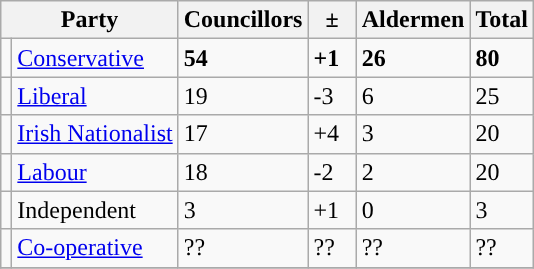<table class="wikitable">
<tr>
<th colspan="2">Party</th>
<th>Councillors</th>
<th>  ±  </th>
<th>Aldermen</th>
<th>Total</th>
</tr>
<tr>
<td style="background-color: "></td>
<td><a href='#'>Conservative</a></td>
<td><strong>54</strong></td>
<td><strong>+1</strong></td>
<td><strong>26</strong></td>
<td><strong>80</strong></td>
</tr>
<tr>
<td style="background-color: "></td>
<td><a href='#'>Liberal</a></td>
<td>19</td>
<td>-3</td>
<td>6</td>
<td>25</td>
</tr>
<tr>
<td style="background-color: "></td>
<td><a href='#'>Irish Nationalist</a></td>
<td>17</td>
<td>+4</td>
<td>3</td>
<td>20</td>
</tr>
<tr>
<td style="background-color: "></td>
<td><a href='#'>Labour</a></td>
<td>18</td>
<td>-2</td>
<td>2</td>
<td>20</td>
</tr>
<tr>
<td style="background-color: "></td>
<td>Independent</td>
<td>3</td>
<td>+1</td>
<td>0</td>
<td>3</td>
</tr>
<tr>
<td style="background-color: "></td>
<td><a href='#'>Co-operative</a></td>
<td>??</td>
<td>??</td>
<td>??</td>
<td>??</td>
</tr>
<tr>
</tr>
</table>
